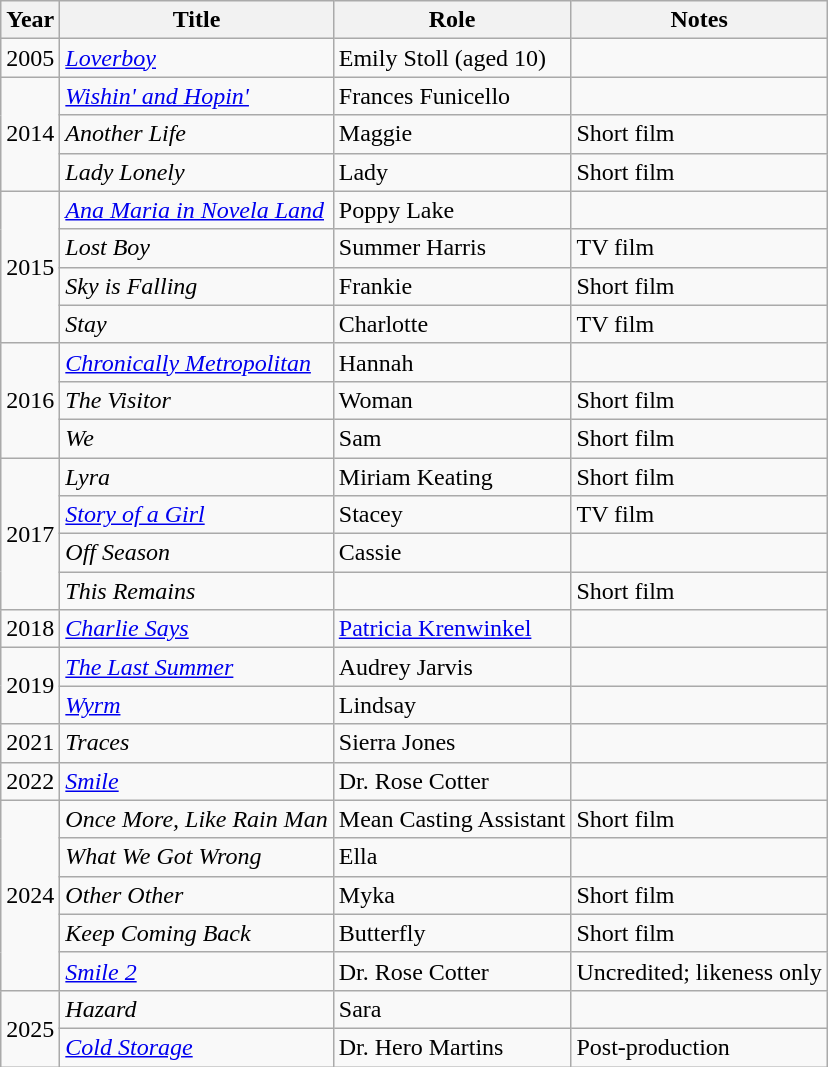<table class="wikitable sortable">
<tr>
<th>Year</th>
<th>Title</th>
<th>Role</th>
<th class=unsortable>Notes</th>
</tr>
<tr>
<td>2005</td>
<td><em><a href='#'>Loverboy</a></em></td>
<td>Emily Stoll (aged 10)</td>
<td></td>
</tr>
<tr>
<td rowspan="3">2014</td>
<td><em><a href='#'>Wishin' and Hopin'</a></em></td>
<td>Frances Funicello</td>
<td></td>
</tr>
<tr>
<td><em>Another Life</em></td>
<td>Maggie</td>
<td>Short film</td>
</tr>
<tr>
<td><em>Lady Lonely</em></td>
<td>Lady</td>
<td>Short film</td>
</tr>
<tr>
<td rowspan="4">2015</td>
<td><em><a href='#'>Ana Maria in Novela Land</a></em></td>
<td>Poppy Lake</td>
<td></td>
</tr>
<tr>
<td><em>Lost Boy</em></td>
<td>Summer Harris</td>
<td>TV film</td>
</tr>
<tr>
<td><em>Sky is Falling</em></td>
<td>Frankie</td>
<td>Short film</td>
</tr>
<tr>
<td><em>Stay</em></td>
<td>Charlotte</td>
<td>TV film</td>
</tr>
<tr>
<td rowspan="3">2016</td>
<td><em><a href='#'>Chronically Metropolitan</a></em></td>
<td>Hannah</td>
<td></td>
</tr>
<tr>
<td><em>The Visitor</em></td>
<td>Woman</td>
<td>Short film</td>
</tr>
<tr>
<td><em>We</em></td>
<td>Sam</td>
<td>Short film</td>
</tr>
<tr>
<td rowspan="4">2017</td>
<td><em>Lyra</em></td>
<td>Miriam Keating</td>
<td>Short film</td>
</tr>
<tr>
<td><em><a href='#'>Story of a Girl</a></em></td>
<td>Stacey</td>
<td>TV film</td>
</tr>
<tr>
<td><em>Off Season</em></td>
<td>Cassie</td>
<td></td>
</tr>
<tr>
<td><em>This Remains</em></td>
<td></td>
<td>Short film</td>
</tr>
<tr>
<td>2018</td>
<td><em><a href='#'>Charlie Says</a></em></td>
<td><a href='#'>Patricia Krenwinkel</a></td>
<td></td>
</tr>
<tr>
<td rowspan="2">2019</td>
<td><em><a href='#'>The Last Summer</a></em></td>
<td>Audrey Jarvis</td>
<td></td>
</tr>
<tr>
<td><em><a href='#'>Wyrm</a></em></td>
<td>Lindsay</td>
<td></td>
</tr>
<tr>
<td>2021</td>
<td><em>Traces</em></td>
<td>Sierra Jones</td>
<td></td>
</tr>
<tr>
<td>2022</td>
<td><em><a href='#'>Smile</a></em></td>
<td>Dr. Rose Cotter</td>
<td></td>
</tr>
<tr>
<td rowspan="5">2024</td>
<td><em>Once More, Like Rain Man</em></td>
<td>Mean Casting Assistant</td>
<td>Short film</td>
</tr>
<tr>
<td><em>What We Got Wrong</em></td>
<td>Ella</td>
<td></td>
</tr>
<tr>
<td><em>Other Other</em></td>
<td>Myka</td>
<td>Short film</td>
</tr>
<tr>
<td><em>Keep Coming Back</em></td>
<td>Butterfly</td>
<td>Short film</td>
</tr>
<tr>
<td><em><a href='#'>Smile 2</a></em></td>
<td>Dr. Rose Cotter</td>
<td>Uncredited; likeness only</td>
</tr>
<tr>
<td rowspan="2">2025</td>
<td><em>Hazard</em></td>
<td>Sara</td>
<td></td>
</tr>
<tr>
<td><em><a href='#'>Cold Storage</a></em></td>
<td>Dr. Hero Martins</td>
<td>Post-production</td>
</tr>
</table>
